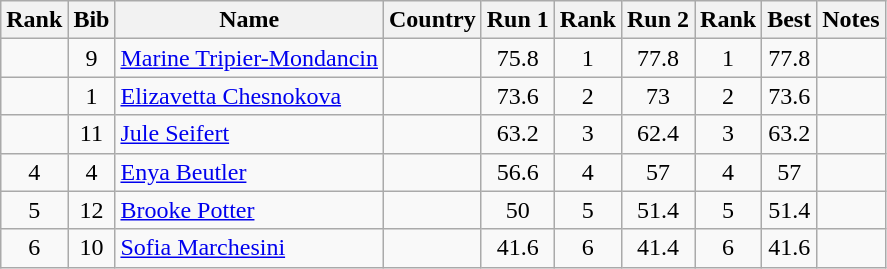<table class="wikitable sortable" style="text-align:center">
<tr>
<th>Rank</th>
<th>Bib</th>
<th>Name</th>
<th>Country</th>
<th>Run 1</th>
<th>Rank</th>
<th>Run 2</th>
<th>Rank</th>
<th>Best</th>
<th>Notes</th>
</tr>
<tr>
<td></td>
<td>9</td>
<td align=left><a href='#'>Marine Tripier-Mondancin</a></td>
<td align=left></td>
<td>75.8</td>
<td>1</td>
<td>77.8</td>
<td>1</td>
<td>77.8</td>
<td></td>
</tr>
<tr>
<td></td>
<td>1</td>
<td align=left><a href='#'>Elizavetta Chesnokova</a></td>
<td align=left></td>
<td>73.6</td>
<td>2</td>
<td>73</td>
<td>2</td>
<td>73.6</td>
<td></td>
</tr>
<tr>
<td></td>
<td>11</td>
<td align=left><a href='#'>Jule Seifert</a></td>
<td align=left></td>
<td>63.2</td>
<td>3</td>
<td>62.4</td>
<td>3</td>
<td>63.2</td>
<td></td>
</tr>
<tr>
<td>4</td>
<td>4</td>
<td align=left><a href='#'>Enya Beutler</a></td>
<td align=left></td>
<td>56.6</td>
<td>4</td>
<td>57</td>
<td>4</td>
<td>57</td>
<td></td>
</tr>
<tr>
<td>5</td>
<td>12</td>
<td align=left><a href='#'>Brooke Potter</a></td>
<td align=left></td>
<td>50</td>
<td>5</td>
<td>51.4</td>
<td>5</td>
<td>51.4</td>
<td></td>
</tr>
<tr>
<td>6</td>
<td>10</td>
<td align=left><a href='#'>Sofia Marchesini</a></td>
<td align=left></td>
<td>41.6</td>
<td>6</td>
<td>41.4</td>
<td>6</td>
<td>41.6</td>
<td></td>
</tr>
</table>
